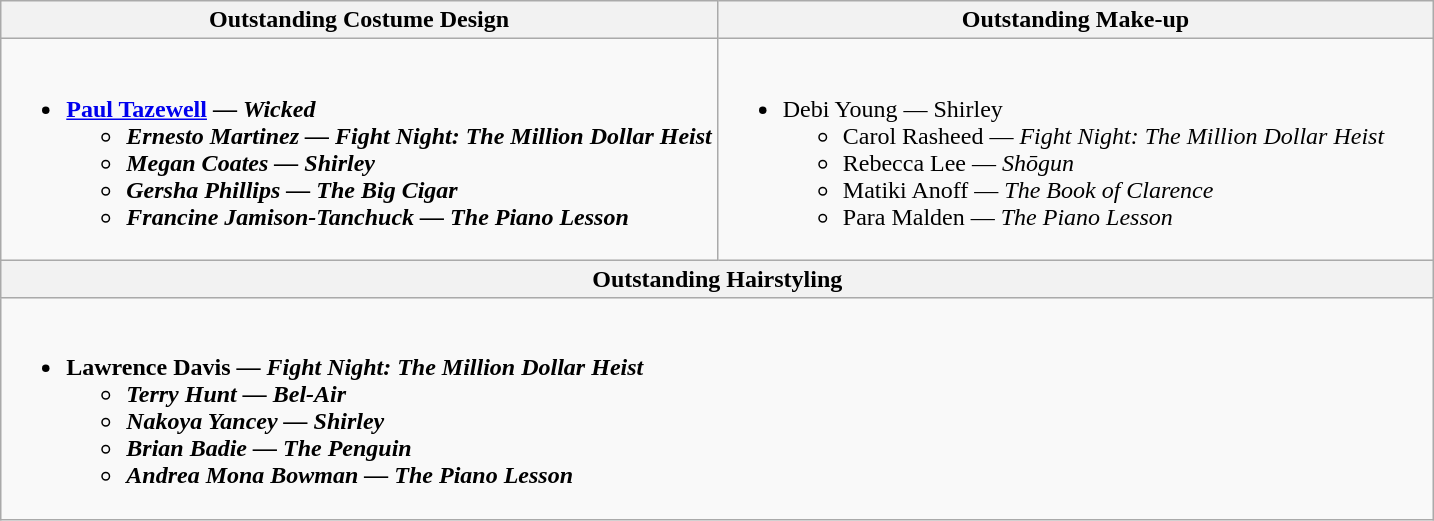<table class="wikitable">
<tr>
<th style="width=50%">Outstanding Costume Design</th>
<th style="width=50%">Outstanding Make-up</th>
</tr>
<tr>
<td valign="top" width="50%"><br><ul><li><strong><a href='#'>Paul Tazewell</a> — <em>Wicked<strong><em><ul><li>Ernesto Martinez — </em>Fight Night: The Million Dollar Heist<em></li><li>Megan Coates — </em>Shirley<em></li><li>Gersha Phillips — </em>The Big Cigar<em></li><li>Francine Jamison-Tanchuck — </em>The Piano Lesson<em></li></ul></li></ul></td>
<td valign="top" width="50%"><br><ul><li></strong>Debi Young — </em>Shirley</em></strong><ul><li>Carol Rasheed — <em>Fight Night: The Million Dollar Heist</em></li><li>Rebecca Lee — <em>Shōgun</em></li><li>Matiki Anoff — <em>The Book of Clarence</em></li><li>Para Malden — <em>The Piano Lesson</em></li></ul></li></ul></td>
</tr>
<tr>
<th colspan="2" style="width=50%">Outstanding Hairstyling</th>
</tr>
<tr>
<td colspan="2" valign="top"><br><ul><li><strong>Lawrence Davis — <em>Fight Night: The Million Dollar Heist<strong><em><ul><li>Terry Hunt — </em>Bel-Air<em></li><li>Nakoya Yancey — </em>Shirley<em></li><li>Brian Badie — </em>The Penguin<em></li><li>Andrea Mona Bowman — </em>The Piano Lesson<em></li></ul></li></ul></td>
</tr>
</table>
